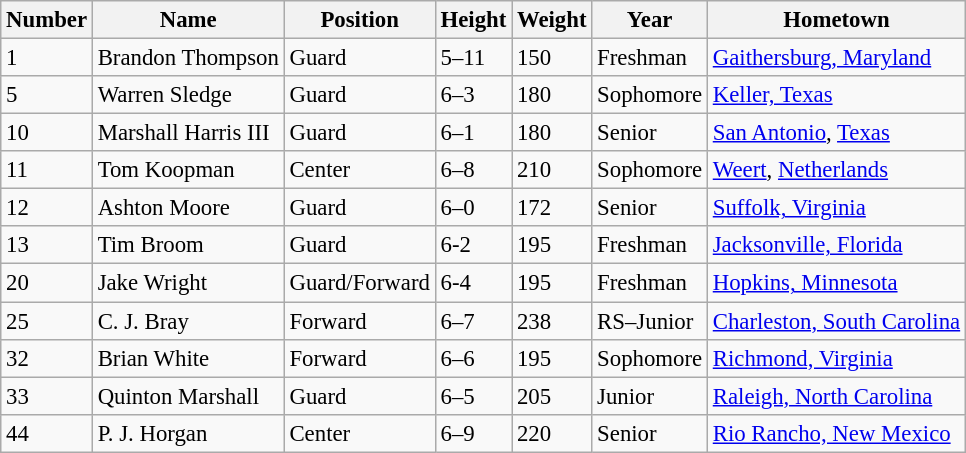<table class="wikitable sortable" style="font-size: 95%;">
<tr>
<th>Number</th>
<th>Name</th>
<th>Position</th>
<th>Height</th>
<th>Weight</th>
<th>Year</th>
<th>Hometown</th>
</tr>
<tr>
<td>1</td>
<td>Brandon Thompson</td>
<td>Guard</td>
<td>5–11</td>
<td>150</td>
<td>Freshman</td>
<td><a href='#'>Gaithersburg, Maryland</a></td>
</tr>
<tr>
<td>5</td>
<td>Warren Sledge</td>
<td>Guard</td>
<td>6–3</td>
<td>180</td>
<td>Sophomore</td>
<td><a href='#'>Keller, Texas</a></td>
</tr>
<tr>
<td>10</td>
<td>Marshall Harris III</td>
<td>Guard</td>
<td>6–1</td>
<td>180</td>
<td>Senior</td>
<td><a href='#'>San Antonio</a>, <a href='#'>Texas</a></td>
</tr>
<tr>
<td>11</td>
<td>Tom Koopman</td>
<td>Center</td>
<td>6–8</td>
<td>210</td>
<td>Sophomore</td>
<td><a href='#'>Weert</a>, <a href='#'>Netherlands</a></td>
</tr>
<tr>
<td>12</td>
<td>Ashton Moore</td>
<td>Guard</td>
<td>6–0</td>
<td>172</td>
<td>Senior</td>
<td><a href='#'>Suffolk, Virginia</a></td>
</tr>
<tr>
<td>13</td>
<td>Tim Broom</td>
<td>Guard</td>
<td>6-2</td>
<td>195</td>
<td>Freshman</td>
<td><a href='#'>Jacksonville, Florida</a></td>
</tr>
<tr>
<td>20</td>
<td>Jake Wright</td>
<td>Guard/Forward</td>
<td>6-4</td>
<td>195</td>
<td>Freshman</td>
<td><a href='#'>Hopkins, Minnesota</a></td>
</tr>
<tr>
<td>25</td>
<td>C. J. Bray</td>
<td>Forward</td>
<td>6–7</td>
<td>238</td>
<td>RS–Junior</td>
<td><a href='#'>Charleston, South Carolina</a></td>
</tr>
<tr>
<td>32</td>
<td>Brian White</td>
<td>Forward</td>
<td>6–6</td>
<td>195</td>
<td>Sophomore</td>
<td><a href='#'>Richmond, Virginia</a></td>
</tr>
<tr>
<td>33</td>
<td>Quinton Marshall</td>
<td>Guard</td>
<td>6–5</td>
<td>205</td>
<td>Junior</td>
<td><a href='#'>Raleigh, North Carolina</a></td>
</tr>
<tr>
<td>44</td>
<td>P. J. Horgan</td>
<td>Center</td>
<td>6–9</td>
<td>220</td>
<td>Senior</td>
<td><a href='#'>Rio Rancho, New Mexico</a></td>
</tr>
</table>
